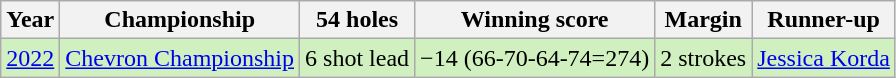<table class="wikitable">
<tr>
<th>Year</th>
<th>Championship</th>
<th>54 holes</th>
<th>Winning score</th>
<th>Margin</th>
<th>Runner-up</th>
</tr>
<tr style="background:#D0F0C0;">
<td><a href='#'>2022</a></td>
<td><a href='#'>Chevron Championship</a></td>
<td>6 shot lead</td>
<td>−14 (66-70-64-74=274)</td>
<td>2 strokes</td>
<td> <a href='#'>Jessica Korda</a></td>
</tr>
</table>
